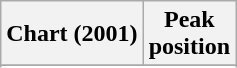<table class="wikitable sortable">
<tr>
<th>Chart (2001)</th>
<th>Peak<br>position</th>
</tr>
<tr>
</tr>
<tr>
</tr>
<tr>
</tr>
<tr>
</tr>
<tr>
</tr>
<tr>
</tr>
<tr>
</tr>
<tr>
</tr>
<tr>
</tr>
<tr>
</tr>
<tr>
</tr>
</table>
